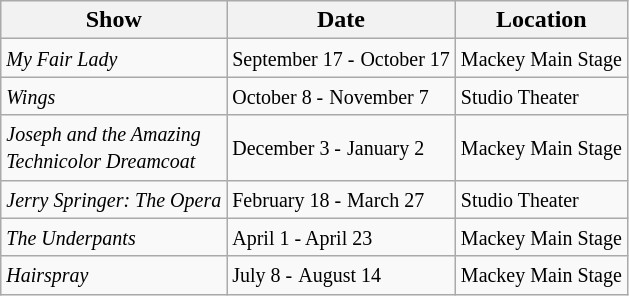<table class="wikitable">
<tr>
<th>Show</th>
<th>Date</th>
<th>Location</th>
</tr>
<tr>
<td><em><small>My Fair Lady</small></em></td>
<td><small>September 17 -</small> <small>October 17</small></td>
<td><small>Mackey Main Stage</small></td>
</tr>
<tr>
<td><em><small>Wings</small></em></td>
<td><small>October 8 -</small> <small>November 7</small></td>
<td><small>Studio Theater</small></td>
</tr>
<tr>
<td><em><small>Joseph and the Amazing</small></em><br><em><small>Technicolor Dreamcoat</small></em></td>
<td><small>December 3 -</small> <small>January 2</small></td>
<td><small>Mackey Main Stage</small></td>
</tr>
<tr>
<td><em><small>Jerry Springer: The Opera</small></em></td>
<td><small>February 18 -</small> <small>March 27</small></td>
<td><small>Studio Theater</small></td>
</tr>
<tr>
<td><em><small>The Underpants</small></em></td>
<td><small>April 1 - April 23</small></td>
<td><small>Mackey Main Stage</small></td>
</tr>
<tr>
<td><em><small>Hairspray</small></em></td>
<td><small>July 8 -</small> <small>August 14</small></td>
<td><small>Mackey Main Stage</small></td>
</tr>
</table>
